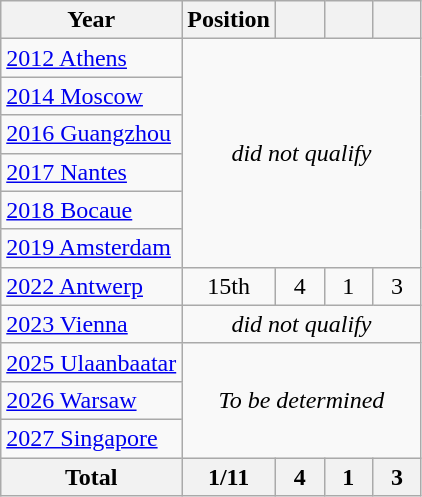<table class="wikitable" style="text-align: center;">
<tr>
<th>Year</th>
<th>Position</th>
<th width=25px></th>
<th width=25px></th>
<th width=25px></th>
</tr>
<tr>
<td style="text-align:left;"> <a href='#'>2012 Athens</a></td>
<td colspan=4 rowspan=6><em>did not qualify</em></td>
</tr>
<tr>
<td style="text-align:left;"> <a href='#'>2014 Moscow</a></td>
</tr>
<tr>
<td style="text-align:left;"> <a href='#'>2016 Guangzhou</a></td>
</tr>
<tr>
<td style="text-align:left;"> <a href='#'>2017 Nantes</a></td>
</tr>
<tr>
<td style="text-align:left;"> <a href='#'>2018 Bocaue</a></td>
</tr>
<tr>
<td style="text-align:left;"> <a href='#'>2019 Amsterdam</a></td>
</tr>
<tr>
<td style="text-align:left;"> <a href='#'>2022 Antwerp</a></td>
<td>15th</td>
<td>4</td>
<td>1</td>
<td>3</td>
</tr>
<tr>
<td style="text-align:left;"> <a href='#'>2023 Vienna</a></td>
<td colspan=4 rowspan=1><em>did not qualify</em></td>
</tr>
<tr>
<td style="text-align: left;"> <a href='#'>2025 Ulaanbaatar</a></td>
<td colspan="4" rowspan="3"><em>To be determined</em></td>
</tr>
<tr>
<td style="text-align: left;"> <a href='#'>2026 Warsaw</a></td>
</tr>
<tr>
<td style="text-align: left;"> <a href='#'>2027 Singapore</a></td>
</tr>
<tr>
<th>Total</th>
<th>1/11</th>
<th>4</th>
<th>1</th>
<th>3</th>
</tr>
</table>
